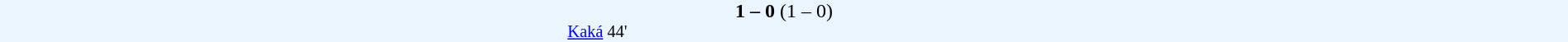<table width=100% cellspacing=0 cellpadding=0 style=background:#EBF5FF>
<tr>
<td width=40% align=right><strong></strong></td>
<td align=center width=20%><strong>1 – 0</strong> (1 – 0)</td>
<td width=40%><strong></strong></td>
</tr>
<tr style=font-size:85%>
<td align=right><a href='#'>Kaká</a> 44'</td>
</tr>
</table>
